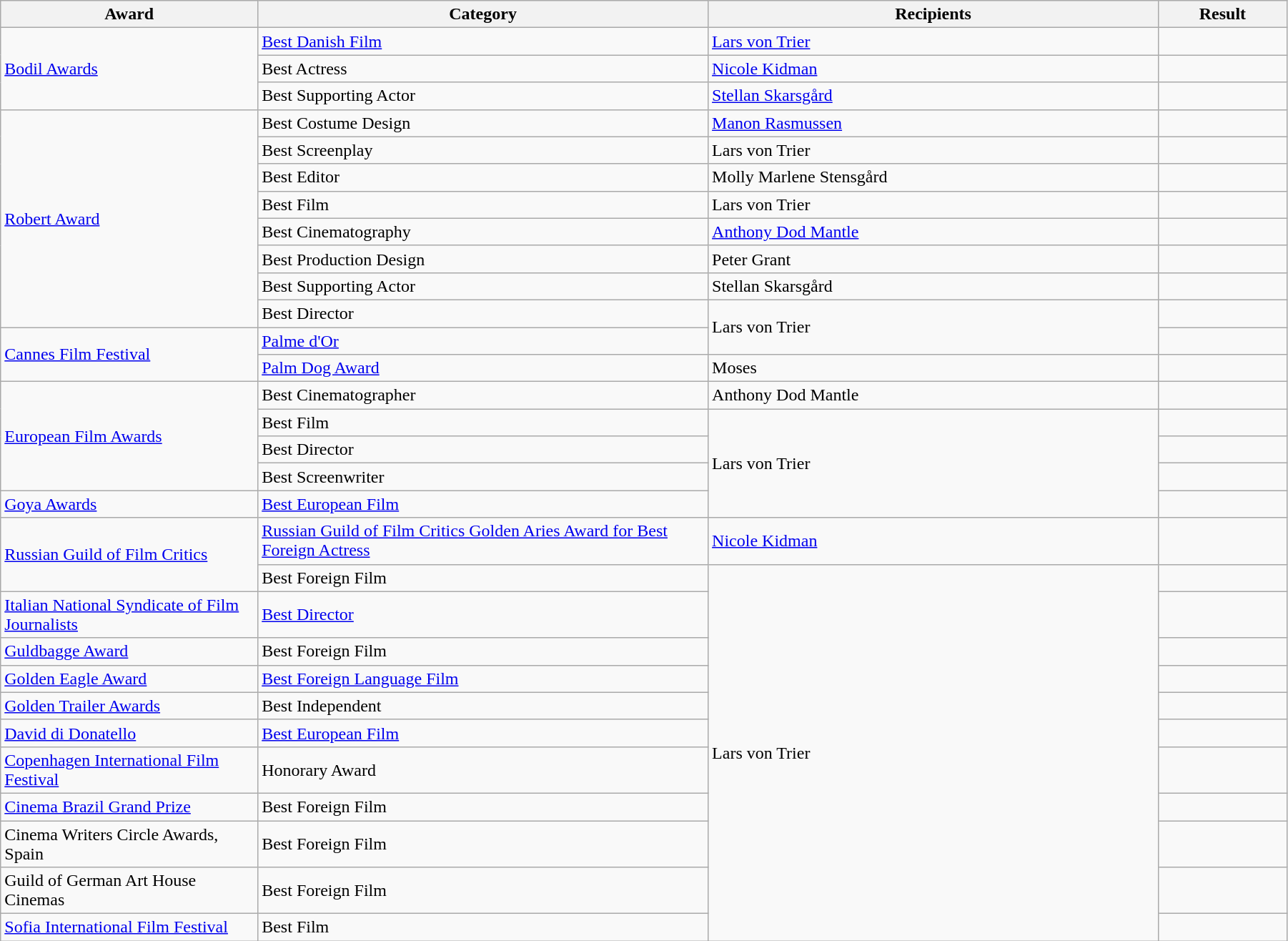<table class="wikitable" style="width:95%;">
<tr>
<th style="width:20%;">Award</th>
<th style="width:35%;">Category</th>
<th style="width:35%;">Recipients</th>
<th style="width:10%;">Result</th>
</tr>
<tr>
<td rowspan="3"><a href='#'>Bodil Awards</a></td>
<td><a href='#'>Best Danish Film</a></td>
<td><a href='#'>Lars von Trier</a></td>
<td></td>
</tr>
<tr>
<td>Best Actress</td>
<td><a href='#'>Nicole Kidman</a></td>
<td></td>
</tr>
<tr>
<td>Best Supporting Actor</td>
<td><a href='#'>Stellan Skarsgård</a></td>
<td></td>
</tr>
<tr>
<td rowspan="8"><a href='#'>Robert Award</a></td>
<td>Best Costume Design</td>
<td><a href='#'>Manon Rasmussen</a></td>
<td></td>
</tr>
<tr>
<td>Best Screenplay</td>
<td>Lars von Trier</td>
<td></td>
</tr>
<tr>
<td>Best Editor</td>
<td>Molly Marlene Stensgård</td>
<td></td>
</tr>
<tr>
<td>Best Film</td>
<td>Lars von Trier</td>
<td></td>
</tr>
<tr>
<td>Best Cinematography</td>
<td><a href='#'>Anthony Dod Mantle</a></td>
<td></td>
</tr>
<tr>
<td>Best Production Design</td>
<td>Peter Grant</td>
<td></td>
</tr>
<tr>
<td>Best Supporting Actor</td>
<td>Stellan Skarsgård</td>
<td></td>
</tr>
<tr>
<td>Best Director</td>
<td rowspan="2">Lars von Trier</td>
<td></td>
</tr>
<tr>
<td rowspan="2"><a href='#'>Cannes Film Festival</a></td>
<td><a href='#'>Palme d'Or</a></td>
<td></td>
</tr>
<tr>
<td><a href='#'>Palm Dog Award</a></td>
<td>Moses</td>
<td></td>
</tr>
<tr>
<td rowspan="4"><a href='#'>European Film Awards</a></td>
<td>Best Cinematographer</td>
<td>Anthony Dod Mantle</td>
<td></td>
</tr>
<tr>
<td>Best Film</td>
<td rowspan="4">Lars von Trier</td>
<td></td>
</tr>
<tr>
<td>Best Director</td>
<td></td>
</tr>
<tr>
<td>Best Screenwriter</td>
<td></td>
</tr>
<tr>
<td><a href='#'>Goya Awards</a></td>
<td><a href='#'>Best European Film</a></td>
<td></td>
</tr>
<tr>
<td rowspan="2"><a href='#'>Russian Guild of Film Critics</a></td>
<td><a href='#'>Russian Guild of Film Critics Golden Aries Award for Best Foreign Actress</a></td>
<td><a href='#'>Nicole Kidman</a></td>
<td></td>
</tr>
<tr>
<td>Best Foreign Film</td>
<td rowspan="11">Lars von Trier</td>
<td></td>
</tr>
<tr>
<td><a href='#'>Italian National Syndicate of Film Journalists</a></td>
<td><a href='#'>Best Director</a></td>
<td></td>
</tr>
<tr>
<td><a href='#'>Guldbagge Award</a></td>
<td>Best Foreign Film</td>
<td></td>
</tr>
<tr>
<td><a href='#'>Golden Eagle Award</a></td>
<td><a href='#'>Best Foreign Language Film</a></td>
<td></td>
</tr>
<tr>
<td><a href='#'>Golden Trailer Awards</a></td>
<td>Best Independent</td>
<td></td>
</tr>
<tr>
<td><a href='#'>David di Donatello</a></td>
<td><a href='#'>Best European Film</a></td>
<td></td>
</tr>
<tr>
<td><a href='#'>Copenhagen International Film Festival</a></td>
<td>Honorary Award</td>
<td></td>
</tr>
<tr>
<td><a href='#'>Cinema Brazil Grand Prize</a></td>
<td>Best Foreign Film</td>
<td></td>
</tr>
<tr>
<td>Cinema Writers Circle Awards, Spain</td>
<td>Best Foreign Film</td>
<td></td>
</tr>
<tr>
<td>Guild of German Art House Cinemas</td>
<td>Best Foreign Film</td>
<td></td>
</tr>
<tr>
<td><a href='#'>Sofia International Film Festival</a></td>
<td>Best Film</td>
<td></td>
</tr>
</table>
